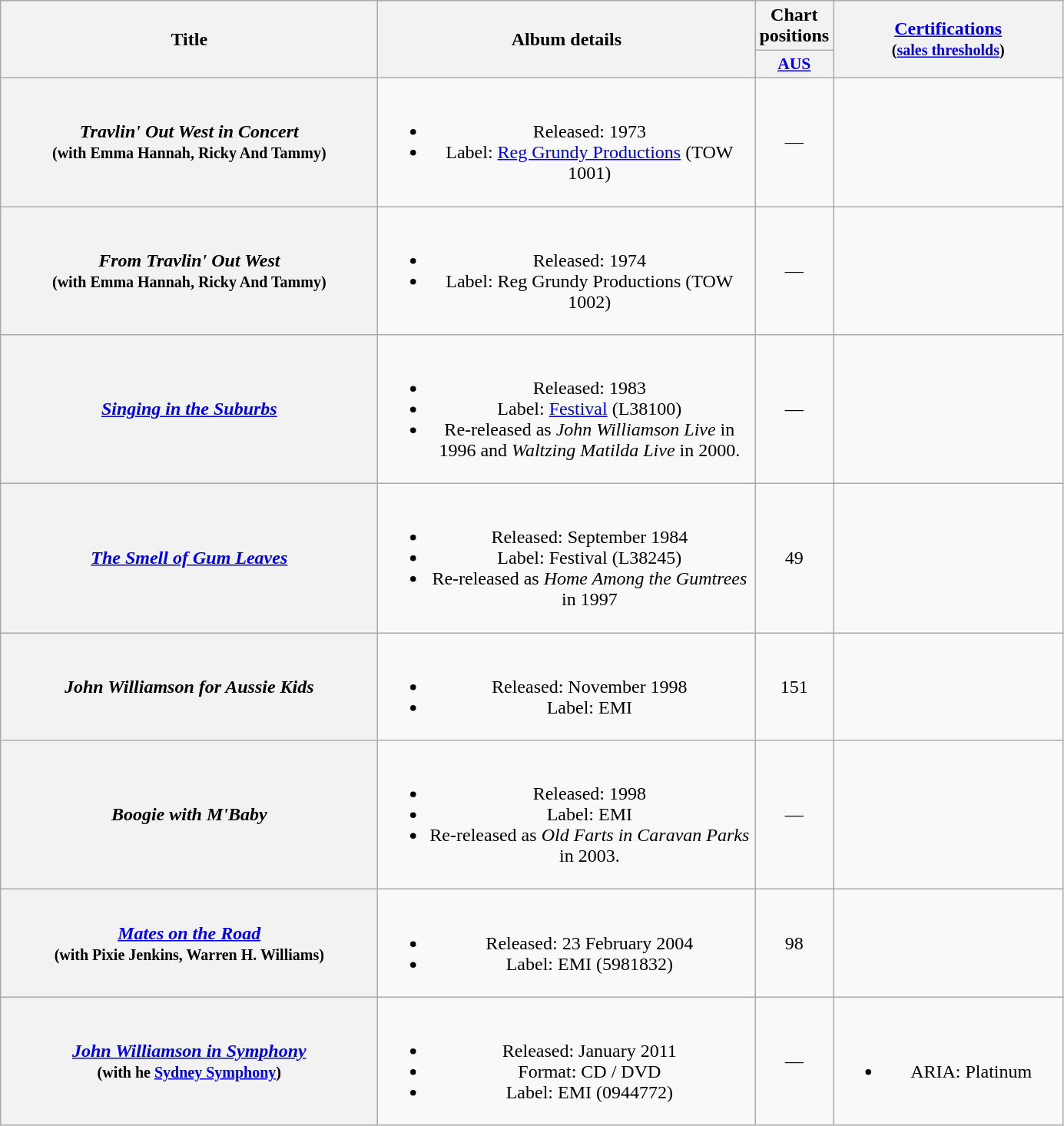<table class="wikitable plainrowheaders" style="text-align:center;">
<tr>
<th scope="col" rowspan="2" style="width:20em;">Title</th>
<th scope="col" rowspan="2" style="width:20em;">Album details</th>
<th scope="col" colspan="1">Chart positions</th>
<th rowspan="2" style="width:12em;"><a href='#'>Certifications</a><br><small>(<a href='#'>sales thresholds</a>)</small></th>
</tr>
<tr>
<th scope="col" style="width:3em;font-size:90%;"><a href='#'>AUS</a><br></th>
</tr>
<tr>
<th scope="row"><em>Travlin' Out West in Concert</em> <br><small>(with Emma Hannah,  Ricky And Tammy)</small></th>
<td><br><ul><li>Released: 1973</li><li>Label: <a href='#'>Reg Grundy Productions</a> (TOW 1001)</li></ul></td>
<td>—</td>
<td></td>
</tr>
<tr>
<th scope="row"><em>From Travlin' Out West</em> <br><small>(with Emma Hannah,  Ricky And Tammy)</small></th>
<td><br><ul><li>Released: 1974</li><li>Label: Reg Grundy Productions (TOW 1002)</li></ul></td>
<td>—</td>
<td></td>
</tr>
<tr>
<th scope="row"><em><a href='#'>Singing in the Suburbs</a></em></th>
<td><br><ul><li>Released: 1983</li><li>Label: <a href='#'>Festival</a> (L38100)</li><li>Re-released as <em>John Williamson Live</em> in 1996 and <em>Waltzing Matilda Live</em> in 2000.</li></ul></td>
<td>—</td>
<td></td>
</tr>
<tr>
<th scope="row"><em><a href='#'>The Smell of Gum Leaves</a></em></th>
<td><br><ul><li>Released: September 1984</li><li>Label: Festival (L38245)</li><li>Re-released as <em>Home Among the Gumtrees</em> in 1997</li></ul></td>
<td>49</td>
<td></td>
</tr>
<tr>
<th scope="row"><em>John Williamson for Aussie Kids</em></th>
<td><br><ul><li>Released: November 1998</li><li>Label: EMI</li></ul></td>
<td>151</td>
<td></td>
</tr>
<tr>
<th scope="row"><em>Boogie with M'Baby</em></th>
<td><br><ul><li>Released: 1998</li><li>Label: EMI</li><li>Re-released as <em>Old Farts in Caravan Parks</em> in 2003.</li></ul></td>
<td>—</td>
<td></td>
</tr>
<tr>
<th scope="row"><em><a href='#'>Mates on the Road</a></em> <br><small>(with Pixie Jenkins, Warren H. Williams) </small></th>
<td><br><ul><li>Released: 23 February 2004</li><li>Label: EMI (5981832)</li></ul></td>
<td>98 </td>
<td></td>
</tr>
<tr>
<th scope="row"><em><a href='#'>John Williamson in Symphony</a></em> <br><small>(with he <a href='#'>Sydney Symphony</a>) </small></th>
<td><br><ul><li>Released: January 2011</li><li>Format: CD / DVD</li><li>Label: EMI (0944772)</li></ul></td>
<td>—</td>
<td><br><ul><li>ARIA: Platinum</li></ul></td>
</tr>
</table>
